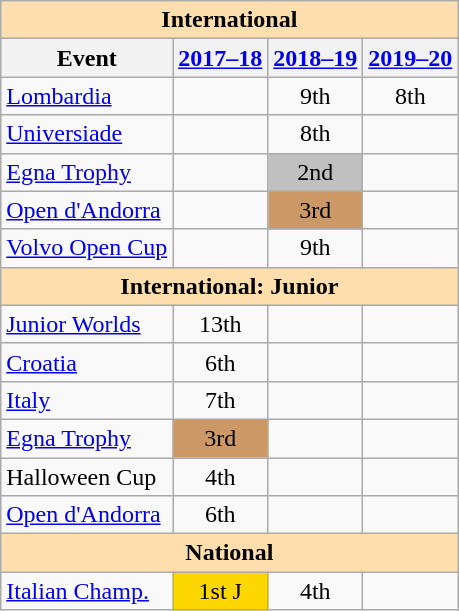<table class="wikitable" style="text-align:center">
<tr>
<th style="background-color: #ffdead; " colspan=4 align=center>International</th>
</tr>
<tr>
<th>Event</th>
<th><a href='#'>2017–18</a></th>
<th><a href='#'>2018–19</a></th>
<th><a href='#'>2019–20</a></th>
</tr>
<tr>
<td align=left> <a href='#'>Lombardia</a></td>
<td></td>
<td>9th</td>
<td>8th</td>
</tr>
<tr>
<td align=left><a href='#'>Universiade</a></td>
<td></td>
<td>8th</td>
<td></td>
</tr>
<tr>
<td align=left><a href='#'>Egna Trophy</a></td>
<td></td>
<td bgcolor=silver>2nd</td>
<td></td>
</tr>
<tr>
<td align=left><a href='#'>Open d'Andorra</a></td>
<td></td>
<td bgcolor=cc9966>3rd</td>
<td></td>
</tr>
<tr>
<td align=left><a href='#'>Volvo Open Cup</a></td>
<td></td>
<td>9th</td>
<td></td>
</tr>
<tr>
<th style="background-color: #ffdead; " colspan=4 align=center>International: Junior</th>
</tr>
<tr>
<td align=left><a href='#'>Junior Worlds</a></td>
<td>13th</td>
<td></td>
<td></td>
</tr>
<tr>
<td align=left> <a href='#'>Croatia</a></td>
<td>6th</td>
<td></td>
<td></td>
</tr>
<tr>
<td align=left> <a href='#'>Italy</a></td>
<td>7th</td>
<td></td>
<td></td>
</tr>
<tr>
<td align=left><a href='#'>Egna Trophy</a></td>
<td bgcolor=cc9966>3rd</td>
<td></td>
<td></td>
</tr>
<tr>
<td align=left>Halloween Cup</td>
<td>4th</td>
<td></td>
<td></td>
</tr>
<tr>
<td align=left><a href='#'>Open d'Andorra</a></td>
<td>6th</td>
<td></td>
<td></td>
</tr>
<tr>
<th style="background-color: #ffdead; " colspan=4 align=center>National</th>
</tr>
<tr>
<td align=left><a href='#'>Italian Champ.</a></td>
<td bgcolor=gold>1st J</td>
<td>4th</td>
<td></td>
</tr>
</table>
